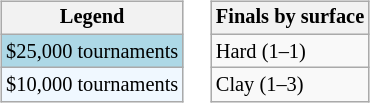<table>
<tr valign=top>
<td><br><table class=wikitable style="font-size:85%">
<tr>
<th>Legend</th>
</tr>
<tr style="background:lightblue;">
<td>$25,000 tournaments</td>
</tr>
<tr style="background:#f0f8ff;">
<td>$10,000 tournaments</td>
</tr>
</table>
</td>
<td><br><table class=wikitable style="font-size:85%">
<tr>
<th>Finals by surface</th>
</tr>
<tr>
<td>Hard (1–1)</td>
</tr>
<tr>
<td>Clay (1–3)</td>
</tr>
</table>
</td>
</tr>
</table>
